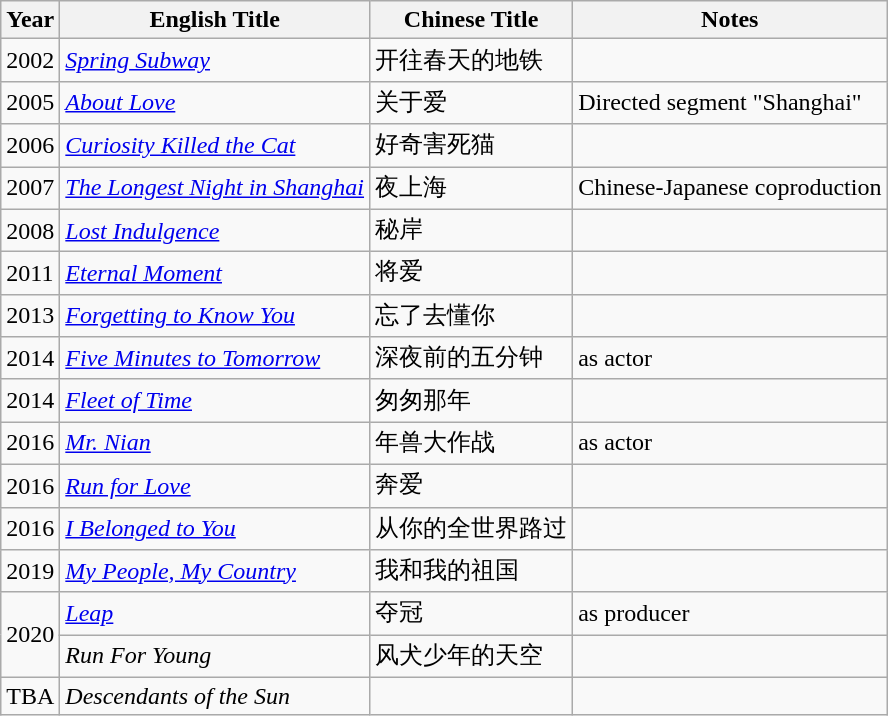<table class="wikitable">
<tr>
<th>Year</th>
<th>English Title</th>
<th>Chinese Title</th>
<th>Notes</th>
</tr>
<tr>
<td>2002</td>
<td><em><a href='#'>Spring Subway</a></em></td>
<td>开往春天的地铁</td>
<td></td>
</tr>
<tr>
<td>2005</td>
<td><em><a href='#'>About Love</a></em></td>
<td>关于爱</td>
<td>Directed segment "Shanghai"</td>
</tr>
<tr>
<td>2006</td>
<td><em><a href='#'>Curiosity Killed the Cat</a></em></td>
<td>好奇害死猫</td>
<td></td>
</tr>
<tr>
<td>2007</td>
<td><em><a href='#'>The Longest Night in Shanghai</a></em></td>
<td>夜上海</td>
<td>Chinese-Japanese coproduction</td>
</tr>
<tr>
<td>2008</td>
<td><em><a href='#'>Lost Indulgence</a></em></td>
<td>秘岸</td>
<td></td>
</tr>
<tr>
<td>2011</td>
<td><em><a href='#'>Eternal Moment</a></em></td>
<td>将爱</td>
<td></td>
</tr>
<tr>
<td>2013</td>
<td><em><a href='#'>Forgetting to Know You</a></em></td>
<td>忘了去懂你</td>
<td></td>
</tr>
<tr>
<td>2014</td>
<td><em><a href='#'>Five Minutes to Tomorrow</a></em></td>
<td>深夜前的五分钟</td>
<td>as actor</td>
</tr>
<tr>
<td>2014</td>
<td><em><a href='#'>Fleet of Time</a></em></td>
<td>匆匆那年</td>
<td></td>
</tr>
<tr>
<td>2016</td>
<td><em><a href='#'>Mr. Nian</a></em></td>
<td>年兽大作战</td>
<td>as actor</td>
</tr>
<tr>
<td>2016</td>
<td><em><a href='#'>Run for Love</a></em></td>
<td>奔爱</td>
<td></td>
</tr>
<tr>
<td>2016</td>
<td><em><a href='#'>I Belonged to You</a></em></td>
<td>从你的全世界路过</td>
<td></td>
</tr>
<tr>
<td rowspan=1>2019</td>
<td><em><a href='#'>My People, My Country</a></em></td>
<td>我和我的祖国</td>
<td></td>
</tr>
<tr>
<td rowspan=2>2020</td>
<td><em><a href='#'>Leap</a></em></td>
<td>夺冠</td>
<td>as producer</td>
</tr>
<tr>
<td><em> Run For Young </em></td>
<td>风犬少年的天空</td>
<td></td>
</tr>
<tr>
<td>TBA</td>
<td><em>Descendants of the Sun</em></td>
<td></td>
<td></td>
</tr>
</table>
